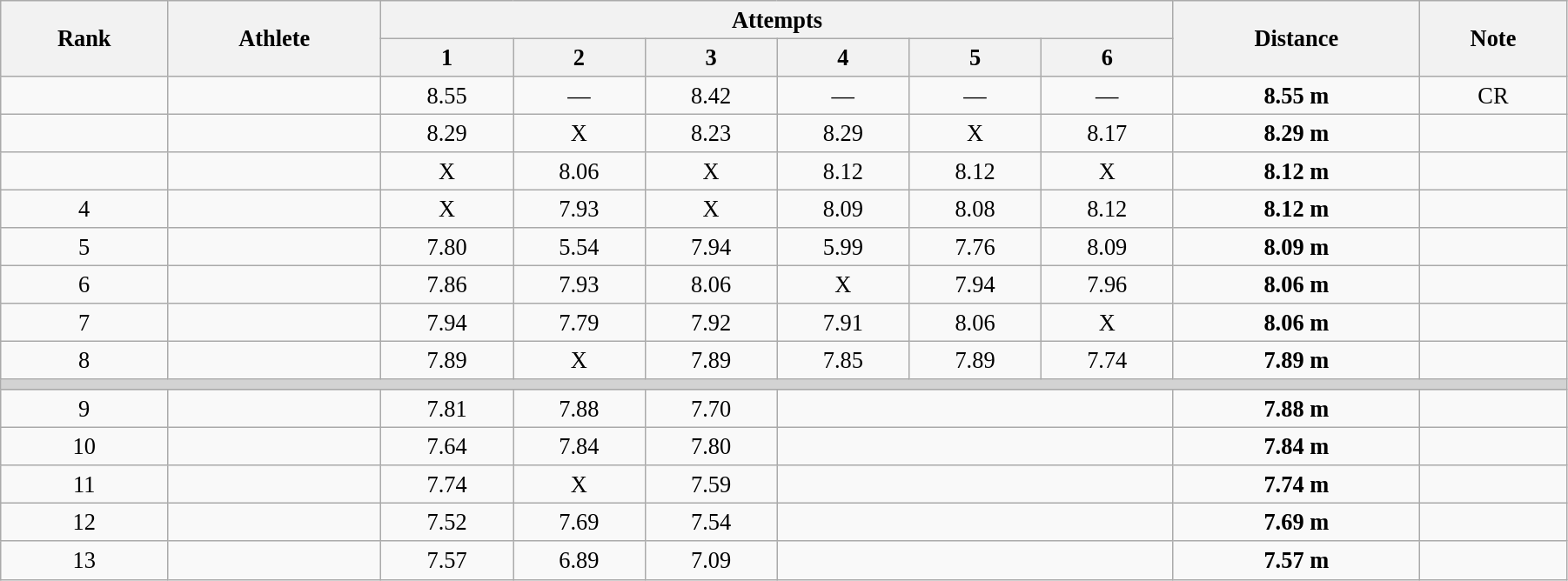<table class="wikitable" style=" text-align:center; font-size:110%;" width="95%">
<tr>
<th rowspan="2">Rank</th>
<th rowspan="2">Athlete</th>
<th colspan="6">Attempts</th>
<th rowspan="2">Distance</th>
<th rowspan="2">Note</th>
</tr>
<tr>
<th>1</th>
<th>2</th>
<th>3</th>
<th>4</th>
<th>5</th>
<th>6</th>
</tr>
<tr>
<td></td>
<td align=left></td>
<td>8.55</td>
<td>—</td>
<td>8.42</td>
<td>—</td>
<td>—</td>
<td>—</td>
<td><strong>8.55 m</strong></td>
<td>CR</td>
</tr>
<tr>
<td></td>
<td align=left></td>
<td>8.29</td>
<td>X</td>
<td>8.23</td>
<td>8.29</td>
<td>X</td>
<td>8.17</td>
<td><strong>8.29 m</strong></td>
<td></td>
</tr>
<tr>
<td></td>
<td align=left></td>
<td>X</td>
<td>8.06</td>
<td>X</td>
<td>8.12</td>
<td>8.12</td>
<td>X</td>
<td><strong>8.12 m</strong></td>
<td></td>
</tr>
<tr>
<td>4</td>
<td align=left></td>
<td>X</td>
<td>7.93</td>
<td>X</td>
<td>8.09</td>
<td>8.08</td>
<td>8.12</td>
<td><strong>8.12 m</strong></td>
<td></td>
</tr>
<tr>
<td>5</td>
<td align=left></td>
<td>7.80</td>
<td>5.54</td>
<td>7.94</td>
<td>5.99</td>
<td>7.76</td>
<td>8.09</td>
<td><strong>8.09 m</strong></td>
<td></td>
</tr>
<tr>
<td>6</td>
<td align=left></td>
<td>7.86</td>
<td>7.93</td>
<td>8.06</td>
<td>X</td>
<td>7.94</td>
<td>7.96</td>
<td><strong>8.06 m</strong></td>
<td></td>
</tr>
<tr>
<td>7</td>
<td align=left></td>
<td>7.94</td>
<td>7.79</td>
<td>7.92</td>
<td>7.91</td>
<td>8.06</td>
<td>X</td>
<td><strong>8.06 m</strong></td>
<td></td>
</tr>
<tr>
<td>8</td>
<td align=left></td>
<td>7.89</td>
<td>X</td>
<td>7.89</td>
<td>7.85</td>
<td>7.89</td>
<td>7.74</td>
<td><strong>7.89 m</strong></td>
<td></td>
</tr>
<tr>
<td colspan=10 bgcolor=lightgray></td>
</tr>
<tr>
<td>9</td>
<td align=left></td>
<td>7.81</td>
<td>7.88</td>
<td>7.70</td>
<td colspan=3></td>
<td><strong>7.88 m</strong></td>
<td></td>
</tr>
<tr>
<td>10</td>
<td align=left></td>
<td>7.64</td>
<td>7.84</td>
<td>7.80</td>
<td colspan=3></td>
<td><strong>7.84 m</strong></td>
<td></td>
</tr>
<tr>
<td>11</td>
<td align=left></td>
<td>7.74</td>
<td>X</td>
<td>7.59</td>
<td colspan=3></td>
<td><strong>7.74 m</strong></td>
<td></td>
</tr>
<tr>
<td>12</td>
<td align=left></td>
<td>7.52</td>
<td>7.69</td>
<td>7.54</td>
<td colspan=3></td>
<td><strong>7.69 m</strong></td>
<td></td>
</tr>
<tr>
<td>13</td>
<td align=left></td>
<td>7.57</td>
<td>6.89</td>
<td>7.09</td>
<td colspan=3></td>
<td><strong>7.57 m</strong></td>
<td></td>
</tr>
</table>
